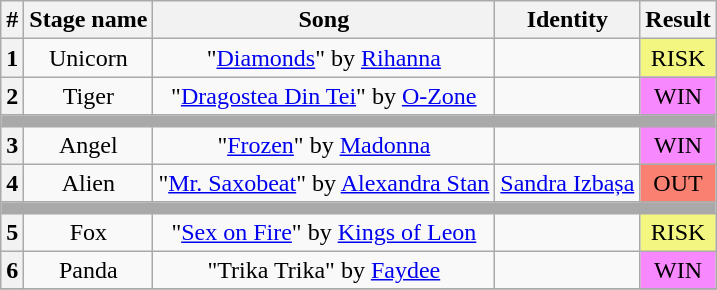<table class="wikitable plainrowheaders" style="text-align: center;">
<tr>
<th>#</th>
<th>Stage name</th>
<th>Song</th>
<th>Identity</th>
<th>Result</th>
</tr>
<tr>
<th>1</th>
<td>Unicorn</td>
<td>"<a href='#'>Diamonds</a>" by <a href='#'>Rihanna</a></td>
<td></td>
<td bgcolor=#F3F781>RISK</td>
</tr>
<tr>
<th>2</th>
<td>Tiger</td>
<td>"<a href='#'>Dragostea Din Tei</a>" by <a href='#'>O-Zone</a></td>
<td></td>
<td bgcolor=#F888FD>WIN</td>
</tr>
<tr>
<td colspan="5" style="background:darkgray"></td>
</tr>
<tr>
<th>3</th>
<td>Angel</td>
<td>"<a href='#'>Frozen</a>" by <a href='#'>Madonna</a></td>
<td></td>
<td bgcolor=#F888FD>WIN</td>
</tr>
<tr>
<th>4</th>
<td>Alien</td>
<td>"<a href='#'>Mr. Saxobeat</a>" by <a href='#'>Alexandra Stan</a></td>
<td><a href='#'>Sandra Izbașa</a></td>
<td bgcolor=salmon>OUT</td>
</tr>
<tr>
<td colspan="5" style="background:darkgray"></td>
</tr>
<tr>
<th>5</th>
<td>Fox</td>
<td>"<a href='#'>Sex on Fire</a>" by <a href='#'>Kings of Leon</a></td>
<td></td>
<td bgcolor=#F3F781>RISK</td>
</tr>
<tr>
<th>6</th>
<td>Panda</td>
<td>"Trika Trika" by <a href='#'>Faydee</a></td>
<td></td>
<td bgcolor=#F888FD>WIN</td>
</tr>
<tr>
</tr>
</table>
